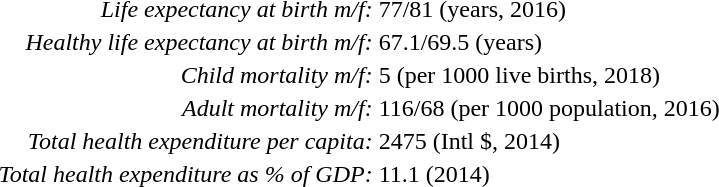<table style="float:left;padding-right:2em">
<tr>
<td align=right><em>Life expectancy at birth m/f:</em></td>
<td>77/81 (years, 2016)</td>
</tr>
<tr>
<td align=right><em>Healthy life expectancy at birth m/f:</em></td>
<td>67.1/69.5 (years)</td>
</tr>
<tr>
<td align=right><em>Child mortality m/f:</em></td>
<td>5 (per 1000 live births, 2018)</td>
</tr>
<tr>
<td align=right><em>Adult mortality m/f:</em></td>
<td>116/68 (per 1000 population, 2016)</td>
</tr>
<tr>
<td align=right><em>Total health expenditure per capita:</em></td>
<td>2475 (Intl $, 2014)</td>
</tr>
<tr>
<td align=right><em>Total health expenditure as % of GDP:</em></td>
<td>11.1 (2014)</td>
</tr>
</table>
